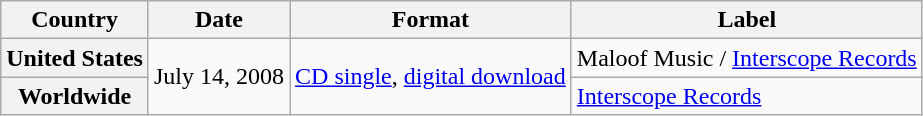<table class="wikitable plainrowheaders">
<tr>
<th scope="col">Country</th>
<th>Date</th>
<th>Format</th>
<th>Label</th>
</tr>
<tr>
<th scope="row">United States</th>
<td rowspan="2">July 14, 2008</td>
<td rowspan="2"><a href='#'>CD single</a>, <a href='#'>digital download</a></td>
<td>Maloof Music / <a href='#'>Interscope Records</a></td>
</tr>
<tr>
<th scope="row">Worldwide</th>
<td><a href='#'>Interscope Records</a></td>
</tr>
</table>
